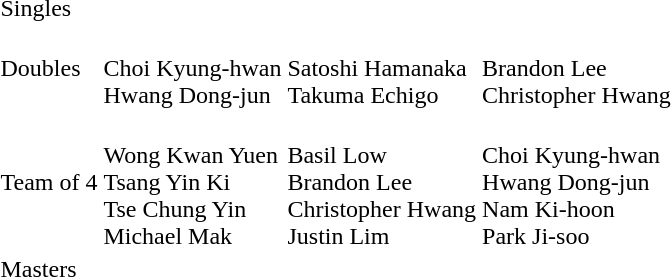<table>
<tr>
<td>Singles</td>
<td></td>
<td></td>
<td></td>
</tr>
<tr>
<td>Doubles</td>
<td><br>Choi Kyung-hwan<br>Hwang Dong-jun</td>
<td><br>Satoshi Hamanaka<br>Takuma Echigo</td>
<td><br>Brandon Lee<br>Christopher Hwang</td>
</tr>
<tr>
<td>Team of 4</td>
<td><br>Wong Kwan Yuen<br>Tsang Yin Ki<br>Tse Chung Yin<br>Michael Mak</td>
<td><br>Basil Low<br>Brandon Lee<br>Christopher Hwang<br>Justin Lim</td>
<td><br>Choi Kyung-hwan<br>Hwang Dong-jun<br>Nam Ki-hoon<br>Park Ji-soo</td>
</tr>
<tr>
<td>Masters</td>
<td></td>
<td></td>
<td></td>
</tr>
</table>
